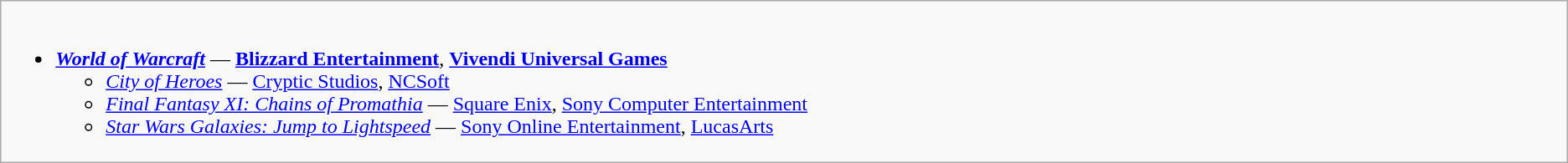<table class="wikitable">
<tr>
<td valign="top" width="50%" colspan="2"><br><ul><li><strong><em><a href='#'>World of Warcraft</a></em></strong> — <strong><a href='#'>Blizzard Entertainment</a></strong>, <strong><a href='#'>Vivendi Universal Games</a></strong><ul><li><em><a href='#'>City of Heroes</a></em> — <a href='#'>Cryptic Studios</a>, <a href='#'>NCSoft</a></li><li><em><a href='#'>Final Fantasy XI: Chains of Promathia</a></em> — <a href='#'>Square Enix</a>, <a href='#'>Sony Computer Entertainment</a></li><li><em><a href='#'>Star Wars Galaxies: Jump to Lightspeed</a></em> — <a href='#'>Sony Online Entertainment</a>, <a href='#'>LucasArts</a></li></ul></li></ul></td>
</tr>
</table>
